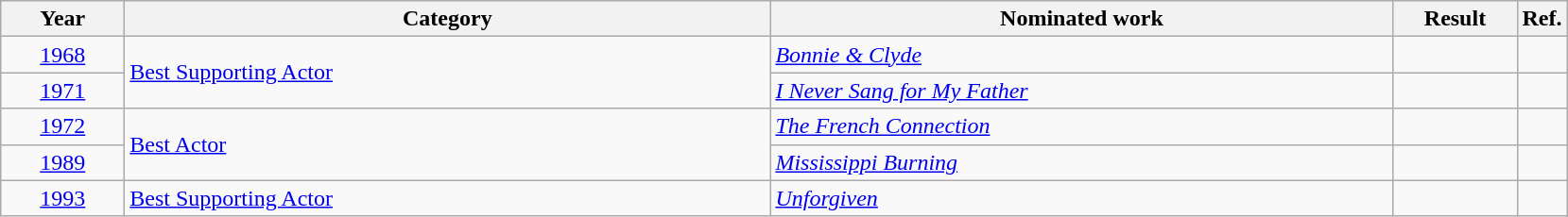<table class=wikitable>
<tr>
<th scope="col" style="width:5em;">Year</th>
<th scope="col" style="width:28em;">Category</th>
<th scope="col" style="width:27em;">Nominated work</th>
<th scope="col" style="width:5em;">Result</th>
<th>Ref.</th>
</tr>
<tr>
<td style="text-align:center;"><a href='#'>1968</a></td>
<td rowspan="2"><a href='#'>Best Supporting Actor</a></td>
<td><em><a href='#'>Bonnie & Clyde</a></em></td>
<td></td>
<td style="text-align:center;"></td>
</tr>
<tr>
<td style="text-align:center;"><a href='#'>1971</a></td>
<td><em><a href='#'>I Never Sang for My Father</a></em></td>
<td></td>
<td style="text-align:center;"></td>
</tr>
<tr>
<td style="text-align:center;"><a href='#'>1972</a></td>
<td rowspan="2"><a href='#'>Best Actor</a></td>
<td><em><a href='#'>The French Connection</a></em></td>
<td></td>
<td style="text-align:center;"></td>
</tr>
<tr>
<td style="text-align:center;"><a href='#'>1989</a></td>
<td><em><a href='#'>Mississippi Burning</a></em></td>
<td></td>
<td style="text-align:center;"></td>
</tr>
<tr>
<td style="text-align:center;"><a href='#'>1993</a></td>
<td><a href='#'>Best Supporting Actor</a></td>
<td><em><a href='#'>Unforgiven</a></em></td>
<td></td>
<td style="text-align:center;"></td>
</tr>
</table>
